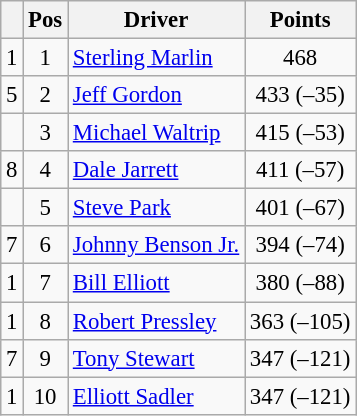<table class="wikitable" style="font-size: 95%;">
<tr>
<th></th>
<th>Pos</th>
<th>Driver</th>
<th>Points</th>
</tr>
<tr>
<td align="left"> 1</td>
<td style="text-align:center;">1</td>
<td><a href='#'>Sterling Marlin</a></td>
<td style="text-align:center;">468</td>
</tr>
<tr>
<td align="left"> 5</td>
<td style="text-align:center;">2</td>
<td><a href='#'>Jeff Gordon</a></td>
<td style="text-align:center;">433 (–35)</td>
</tr>
<tr>
<td align="left"></td>
<td style="text-align:center;">3</td>
<td><a href='#'>Michael Waltrip</a></td>
<td style="text-align:center;">415 (–53)</td>
</tr>
<tr>
<td align="left"> 8</td>
<td style="text-align:center;">4</td>
<td><a href='#'>Dale Jarrett</a></td>
<td style="text-align:center;">411 (–57)</td>
</tr>
<tr>
<td align="left"></td>
<td style="text-align:center;">5</td>
<td><a href='#'>Steve Park</a></td>
<td style="text-align:center;">401 (–67)</td>
</tr>
<tr>
<td align="left"> 7</td>
<td style="text-align:center;">6</td>
<td><a href='#'>Johnny Benson Jr.</a></td>
<td style="text-align:center;">394 (–74)</td>
</tr>
<tr>
<td align="left"> 1</td>
<td style="text-align:center;">7</td>
<td><a href='#'>Bill Elliott</a></td>
<td style="text-align:center;">380 (–88)</td>
</tr>
<tr>
<td align="left"> 1</td>
<td style="text-align:center;">8</td>
<td><a href='#'>Robert Pressley</a></td>
<td style="text-align:center;">363 (–105)</td>
</tr>
<tr>
<td align="left"> 7</td>
<td style="text-align:center;">9</td>
<td><a href='#'>Tony Stewart</a></td>
<td style="text-align:center;">347 (–121)</td>
</tr>
<tr>
<td align="left"> 1</td>
<td style="text-align:center;">10</td>
<td><a href='#'>Elliott Sadler</a></td>
<td style="text-align:center;">347 (–121)</td>
</tr>
</table>
